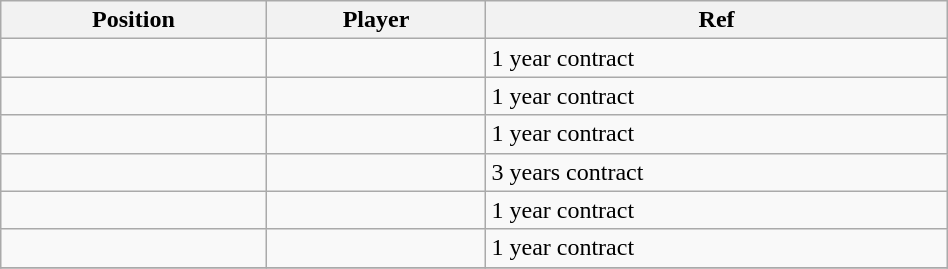<table class="wikitable sortable" style="width:50%; text-align:center; font-size:100%; text-align:left;">
<tr>
<th><strong>Position</strong></th>
<th><strong>Player</strong></th>
<th><strong>Ref</strong></th>
</tr>
<tr>
<td></td>
<td></td>
<td>1 year contract </td>
</tr>
<tr>
<td></td>
<td></td>
<td>1 year contract </td>
</tr>
<tr>
<td></td>
<td></td>
<td>1 year contract </td>
</tr>
<tr>
<td></td>
<td></td>
<td>3 years contract </td>
</tr>
<tr>
<td></td>
<td></td>
<td>1 year contract </td>
</tr>
<tr>
<td></td>
<td></td>
<td>1 year contract </td>
</tr>
<tr>
</tr>
</table>
